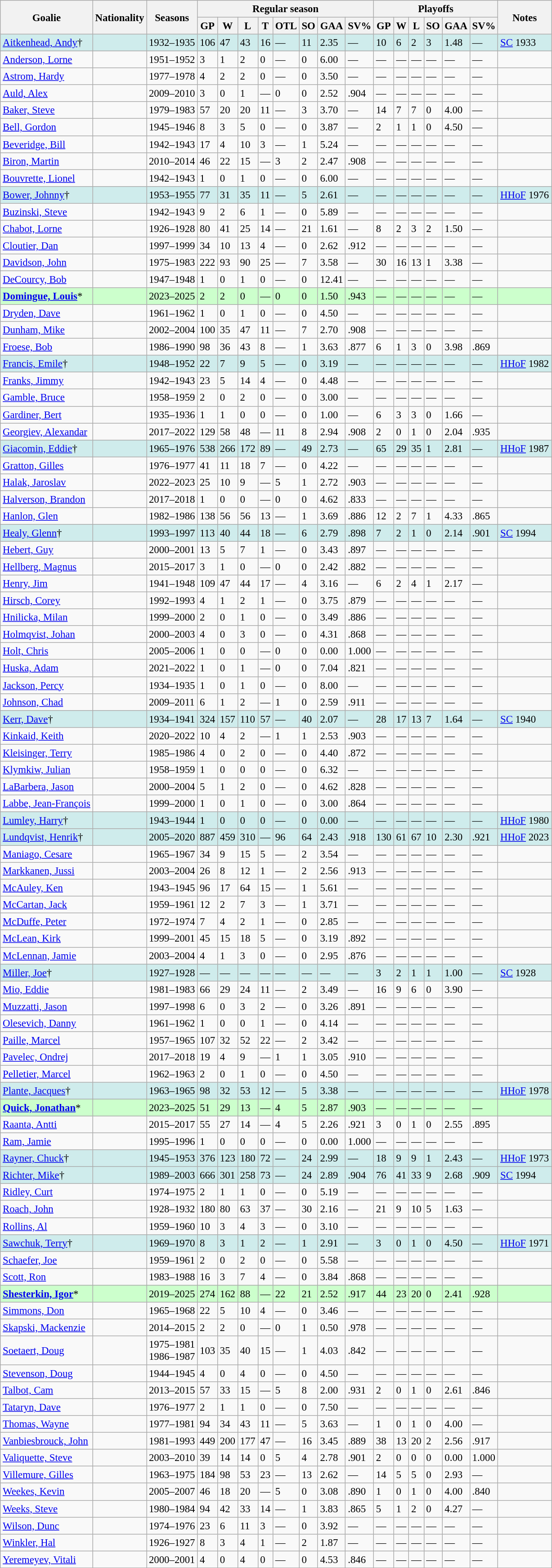<table class="wikitable sortable" style="text-align:left; font-size:95%">
<tr>
<th rowspan="2">Goalie</th>
<th rowspan="2">Nationality</th>
<th rowspan="2">Seasons</th>
<th colspan="8" class="unsortable">Regular season</th>
<th colspan="6" class="unsortable">Playoffs</th>
<th rowspan="2">Notes</th>
</tr>
<tr>
<th>GP</th>
<th>W</th>
<th>L</th>
<th>T</th>
<th>OTL</th>
<th>SO</th>
<th>GAA</th>
<th>SV%</th>
<th>GP</th>
<th>W</th>
<th>L</th>
<th>SO</th>
<th>GAA</th>
<th>SV%</th>
</tr>
<tr bgcolor="#CFECEC">
<td><a href='#'>Aitkenhead, Andy</a>†</td>
<td></td>
<td>1932–1935</td>
<td>106</td>
<td>47</td>
<td>43</td>
<td>16</td>
<td>—</td>
<td>11</td>
<td>2.35</td>
<td>—</td>
<td>10</td>
<td>6</td>
<td>2</td>
<td>3</td>
<td>1.48</td>
<td>—</td>
<td><a href='#'>SC</a> 1933</td>
</tr>
<tr>
<td><a href='#'>Anderson, Lorne</a></td>
<td></td>
<td>1951–1952</td>
<td>3</td>
<td>1</td>
<td>2</td>
<td>0</td>
<td>—</td>
<td>0</td>
<td>6.00</td>
<td>—</td>
<td>—</td>
<td>—</td>
<td>—</td>
<td>—</td>
<td>—</td>
<td>—</td>
<td></td>
</tr>
<tr>
<td><a href='#'>Astrom, Hardy</a></td>
<td></td>
<td>1977–1978</td>
<td>4</td>
<td>2</td>
<td>2</td>
<td>0</td>
<td>—</td>
<td>0</td>
<td>3.50</td>
<td>—</td>
<td>—</td>
<td>—</td>
<td>—</td>
<td>—</td>
<td>—</td>
<td>—</td>
<td></td>
</tr>
<tr>
<td><a href='#'>Auld, Alex</a></td>
<td></td>
<td>2009–2010</td>
<td>3</td>
<td>0</td>
<td>1</td>
<td>—</td>
<td>0</td>
<td>0</td>
<td>2.52</td>
<td>.904</td>
<td>—</td>
<td>—</td>
<td>—</td>
<td>—</td>
<td>—</td>
<td>—</td>
<td></td>
</tr>
<tr>
<td><a href='#'>Baker, Steve</a></td>
<td></td>
<td>1979–1983</td>
<td>57</td>
<td>20</td>
<td>20</td>
<td>11</td>
<td>—</td>
<td>3</td>
<td>3.70</td>
<td>—</td>
<td>14</td>
<td>7</td>
<td>7</td>
<td>0</td>
<td>4.00</td>
<td>—</td>
<td></td>
</tr>
<tr>
<td><a href='#'>Bell, Gordon</a></td>
<td></td>
<td>1945–1946</td>
<td>8</td>
<td>3</td>
<td>5</td>
<td>0</td>
<td>—</td>
<td>0</td>
<td>3.87</td>
<td>—</td>
<td>2</td>
<td>1</td>
<td>1</td>
<td>0</td>
<td>4.50</td>
<td>—</td>
<td></td>
</tr>
<tr>
<td><a href='#'>Beveridge, Bill</a></td>
<td></td>
<td>1942–1943</td>
<td>17</td>
<td>4</td>
<td>10</td>
<td>3</td>
<td>—</td>
<td>1</td>
<td>5.24</td>
<td>—</td>
<td>—</td>
<td>—</td>
<td>—</td>
<td>—</td>
<td>—</td>
<td>—</td>
<td></td>
</tr>
<tr>
<td><a href='#'>Biron, Martin</a></td>
<td></td>
<td>2010–2014</td>
<td>46</td>
<td>22</td>
<td>15</td>
<td>—</td>
<td>3</td>
<td>2</td>
<td>2.47</td>
<td>.908</td>
<td>—</td>
<td>—</td>
<td>—</td>
<td>—</td>
<td>—</td>
<td>—</td>
<td></td>
</tr>
<tr>
<td><a href='#'>Bouvrette, Lionel</a></td>
<td></td>
<td>1942–1943</td>
<td>1</td>
<td>0</td>
<td>1</td>
<td>0</td>
<td>—</td>
<td>0</td>
<td>6.00</td>
<td>—</td>
<td>—</td>
<td>—</td>
<td>—</td>
<td>—</td>
<td>—</td>
<td>—</td>
<td></td>
</tr>
<tr bgcolor="#CFECEC">
<td><a href='#'>Bower, Johnny</a>†</td>
<td></td>
<td>1953–1955</td>
<td>77</td>
<td>31</td>
<td>35</td>
<td>11</td>
<td>—</td>
<td>5</td>
<td>2.61</td>
<td>—</td>
<td>—</td>
<td>—</td>
<td>—</td>
<td>—</td>
<td>—</td>
<td>—</td>
<td><a href='#'>HHoF</a> 1976</td>
</tr>
<tr>
<td><a href='#'>Buzinski, Steve</a></td>
<td></td>
<td>1942–1943</td>
<td>9</td>
<td>2</td>
<td>6</td>
<td>1</td>
<td>—</td>
<td>0</td>
<td>5.89</td>
<td>—</td>
<td>—</td>
<td>—</td>
<td>—</td>
<td>—</td>
<td>—</td>
<td>—</td>
<td></td>
</tr>
<tr>
<td><a href='#'>Chabot, Lorne</a></td>
<td></td>
<td>1926–1928</td>
<td>80</td>
<td>41</td>
<td>25</td>
<td>14</td>
<td>—</td>
<td>21</td>
<td>1.61</td>
<td>—</td>
<td>8</td>
<td>2</td>
<td>3</td>
<td>2</td>
<td>1.50</td>
<td>—</td>
<td></td>
</tr>
<tr>
<td><a href='#'>Cloutier, Dan</a></td>
<td></td>
<td>1997–1999</td>
<td>34</td>
<td>10</td>
<td>13</td>
<td>4</td>
<td>—</td>
<td>0</td>
<td>2.62</td>
<td>.912</td>
<td>—</td>
<td>—</td>
<td>—</td>
<td>—</td>
<td>—</td>
<td>—</td>
<td></td>
</tr>
<tr>
<td><a href='#'>Davidson, John</a></td>
<td></td>
<td>1975–1983</td>
<td>222</td>
<td>93</td>
<td>90</td>
<td>25</td>
<td>—</td>
<td>7</td>
<td>3.58</td>
<td>—</td>
<td>30</td>
<td>16</td>
<td>13</td>
<td>1</td>
<td>3.38</td>
<td>—</td>
<td></td>
</tr>
<tr>
<td><a href='#'>DeCourcy, Bob</a></td>
<td></td>
<td>1947–1948</td>
<td>1</td>
<td>0</td>
<td>1</td>
<td>0</td>
<td>—</td>
<td>0</td>
<td>12.41</td>
<td>—</td>
<td>—</td>
<td>—</td>
<td>—</td>
<td>—</td>
<td>—</td>
<td>—</td>
<td></td>
</tr>
<tr bgcolor="#CCFFCC">
<td><strong><a href='#'>Domingue, Louis</a></strong>*</td>
<td></td>
<td>2023–2025</td>
<td>2</td>
<td>2</td>
<td>0</td>
<td>—</td>
<td>0</td>
<td>0</td>
<td>1.50</td>
<td>.943</td>
<td>—</td>
<td>—</td>
<td>—</td>
<td>—</td>
<td>—</td>
<td>—</td>
<td></td>
</tr>
<tr>
<td><a href='#'>Dryden, Dave</a></td>
<td></td>
<td>1961–1962</td>
<td>1</td>
<td>0</td>
<td>1</td>
<td>0</td>
<td>—</td>
<td>0</td>
<td>4.50</td>
<td>—</td>
<td>—</td>
<td>—</td>
<td>—</td>
<td>—</td>
<td>—</td>
<td>—</td>
<td></td>
</tr>
<tr>
<td><a href='#'>Dunham, Mike</a></td>
<td></td>
<td>2002–2004</td>
<td>100</td>
<td>35</td>
<td>47</td>
<td>11</td>
<td>—</td>
<td>7</td>
<td>2.70</td>
<td>.908</td>
<td>—</td>
<td>—</td>
<td>—</td>
<td>—</td>
<td>—</td>
<td>—</td>
<td></td>
</tr>
<tr>
<td><a href='#'>Froese, Bob</a></td>
<td></td>
<td>1986–1990</td>
<td>98</td>
<td>36</td>
<td>43</td>
<td>8</td>
<td>—</td>
<td>1</td>
<td>3.63</td>
<td>.877</td>
<td>6</td>
<td>1</td>
<td>3</td>
<td>0</td>
<td>3.98</td>
<td>.869</td>
<td></td>
</tr>
<tr bgcolor="#CFECEC">
<td><a href='#'>Francis, Emile</a>†</td>
<td></td>
<td>1948–1952</td>
<td>22</td>
<td>7</td>
<td>9</td>
<td>5</td>
<td>—</td>
<td>0</td>
<td>3.19</td>
<td>—</td>
<td>—</td>
<td>—</td>
<td>—</td>
<td>—</td>
<td>—</td>
<td>—</td>
<td><a href='#'>HHoF</a> 1982</td>
</tr>
<tr>
<td><a href='#'>Franks, Jimmy</a></td>
<td></td>
<td>1942–1943</td>
<td>23</td>
<td>5</td>
<td>14</td>
<td>4</td>
<td>—</td>
<td>0</td>
<td>4.48</td>
<td>—</td>
<td>—</td>
<td>—</td>
<td>—</td>
<td>—</td>
<td>—</td>
<td>—</td>
<td></td>
</tr>
<tr>
<td><a href='#'>Gamble, Bruce</a></td>
<td></td>
<td>1958–1959</td>
<td>2</td>
<td>0</td>
<td>2</td>
<td>0</td>
<td>—</td>
<td>0</td>
<td>3.00</td>
<td>—</td>
<td>—</td>
<td>—</td>
<td>—</td>
<td>—</td>
<td>—</td>
<td>—</td>
<td></td>
</tr>
<tr>
<td><a href='#'>Gardiner, Bert</a></td>
<td></td>
<td>1935–1936</td>
<td>1</td>
<td>1</td>
<td>0</td>
<td>0</td>
<td>—</td>
<td>0</td>
<td>1.00</td>
<td>—</td>
<td>6</td>
<td>3</td>
<td>3</td>
<td>0</td>
<td>1.66</td>
<td>—</td>
<td></td>
</tr>
<tr>
<td><a href='#'>Georgiev, Alexandar</a></td>
<td></td>
<td>2017–2022</td>
<td>129</td>
<td>58</td>
<td>48</td>
<td>—</td>
<td>11</td>
<td>8</td>
<td>2.94</td>
<td>.908</td>
<td>2</td>
<td>0</td>
<td>1</td>
<td>0</td>
<td>2.04</td>
<td>.935</td>
<td></td>
</tr>
<tr bgcolor="#CFECEC">
<td><a href='#'>Giacomin, Eddie</a>†</td>
<td></td>
<td>1965–1976</td>
<td>538</td>
<td>266</td>
<td>172</td>
<td>89</td>
<td>—</td>
<td>49</td>
<td>2.73</td>
<td>—</td>
<td>65</td>
<td>29</td>
<td>35</td>
<td>1</td>
<td>2.81</td>
<td>—</td>
<td><a href='#'>HHoF</a> 1987</td>
</tr>
<tr>
<td><a href='#'>Gratton, Gilles</a></td>
<td></td>
<td>1976–1977</td>
<td>41</td>
<td>11</td>
<td>18</td>
<td>7</td>
<td>—</td>
<td>0</td>
<td>4.22</td>
<td>—</td>
<td>—</td>
<td>—</td>
<td>—</td>
<td>—</td>
<td>—</td>
<td>—</td>
<td></td>
</tr>
<tr>
<td><a href='#'>Halak, Jaroslav</a></td>
<td></td>
<td>2022–2023</td>
<td>25</td>
<td>10</td>
<td>9</td>
<td>—</td>
<td>5</td>
<td>1</td>
<td>2.72</td>
<td>.903</td>
<td>—</td>
<td>—</td>
<td>—</td>
<td>—</td>
<td>—</td>
<td>—</td>
<td></td>
</tr>
<tr>
<td><a href='#'>Halverson, Brandon</a></td>
<td></td>
<td>2017–2018</td>
<td>1</td>
<td>0</td>
<td>0</td>
<td>—</td>
<td>0</td>
<td>0</td>
<td>4.62</td>
<td>.833</td>
<td>—</td>
<td>—</td>
<td>—</td>
<td>—</td>
<td>—</td>
<td>—</td>
<td></td>
</tr>
<tr>
<td><a href='#'>Hanlon, Glen</a></td>
<td></td>
<td>1982–1986</td>
<td>138</td>
<td>56</td>
<td>56</td>
<td>13</td>
<td>—</td>
<td>1</td>
<td>3.69</td>
<td>.886</td>
<td>12</td>
<td>2</td>
<td>7</td>
<td>1</td>
<td>4.33</td>
<td>.865</td>
<td></td>
</tr>
<tr bgcolor="#CFECEC">
<td><a href='#'>Healy, Glenn</a>†</td>
<td></td>
<td>1993–1997</td>
<td>113</td>
<td>40</td>
<td>44</td>
<td>18</td>
<td>—</td>
<td>6</td>
<td>2.79</td>
<td>.898</td>
<td>7</td>
<td>2</td>
<td>1</td>
<td>0</td>
<td>2.14</td>
<td>.901</td>
<td><a href='#'>SC</a> 1994</td>
</tr>
<tr>
<td><a href='#'>Hebert, Guy</a></td>
<td></td>
<td>2000–2001</td>
<td>13</td>
<td>5</td>
<td>7</td>
<td>1</td>
<td>—</td>
<td>0</td>
<td>3.43</td>
<td>.897</td>
<td>—</td>
<td>—</td>
<td>—</td>
<td>—</td>
<td>—</td>
<td>—</td>
<td></td>
</tr>
<tr>
<td><a href='#'>Hellberg, Magnus</a></td>
<td></td>
<td>2015–2017</td>
<td>3</td>
<td>1</td>
<td>0</td>
<td>—</td>
<td>0</td>
<td>0</td>
<td>2.42</td>
<td>.882</td>
<td>—</td>
<td>—</td>
<td>—</td>
<td>—</td>
<td>—</td>
<td>—</td>
<td></td>
</tr>
<tr>
<td><a href='#'>Henry, Jim</a></td>
<td></td>
<td>1941–1948</td>
<td>109</td>
<td>47</td>
<td>44</td>
<td>17</td>
<td>—</td>
<td>4</td>
<td>3.16</td>
<td>—</td>
<td>6</td>
<td>2</td>
<td>4</td>
<td>1</td>
<td>2.17</td>
<td>—</td>
<td></td>
</tr>
<tr>
<td><a href='#'>Hirsch, Corey</a></td>
<td></td>
<td>1992–1993</td>
<td>4</td>
<td>1</td>
<td>2</td>
<td>1</td>
<td>—</td>
<td>0</td>
<td>3.75</td>
<td>.879</td>
<td>—</td>
<td>—</td>
<td>—</td>
<td>—</td>
<td>—</td>
<td>—</td>
<td></td>
</tr>
<tr>
<td><a href='#'>Hnilicka, Milan</a></td>
<td></td>
<td>1999–2000</td>
<td>2</td>
<td>0</td>
<td>1</td>
<td>0</td>
<td>—</td>
<td>0</td>
<td>3.49</td>
<td>.886</td>
<td>—</td>
<td>—</td>
<td>—</td>
<td>—</td>
<td>—</td>
<td>—</td>
<td></td>
</tr>
<tr>
<td><a href='#'>Holmqvist, Johan</a></td>
<td></td>
<td>2000–2003</td>
<td>4</td>
<td>0</td>
<td>3</td>
<td>0</td>
<td>—</td>
<td>0</td>
<td>4.31</td>
<td>.868</td>
<td>—</td>
<td>—</td>
<td>—</td>
<td>—</td>
<td>—</td>
<td>—</td>
<td></td>
</tr>
<tr>
<td><a href='#'>Holt, Chris</a></td>
<td></td>
<td>2005–2006</td>
<td>1</td>
<td>0</td>
<td>0</td>
<td>—</td>
<td>0</td>
<td>0</td>
<td>0.00</td>
<td>1.000</td>
<td>—</td>
<td>—</td>
<td>—</td>
<td>—</td>
<td>—</td>
<td>—</td>
<td></td>
</tr>
<tr>
<td><a href='#'>Huska, Adam</a></td>
<td></td>
<td>2021–2022</td>
<td>1</td>
<td>0</td>
<td>1</td>
<td>—</td>
<td>0</td>
<td>0</td>
<td>7.04</td>
<td>.821</td>
<td>—</td>
<td>—</td>
<td>—</td>
<td>—</td>
<td>—</td>
<td>—</td>
<td></td>
</tr>
<tr>
<td><a href='#'>Jackson, Percy</a></td>
<td></td>
<td>1934–1935</td>
<td>1</td>
<td>0</td>
<td>1</td>
<td>0</td>
<td>—</td>
<td>0</td>
<td>8.00</td>
<td>—</td>
<td>—</td>
<td>—</td>
<td>—</td>
<td>—</td>
<td>—</td>
<td>—</td>
<td></td>
</tr>
<tr>
<td><a href='#'>Johnson, Chad</a></td>
<td></td>
<td>2009–2011</td>
<td>6</td>
<td>1</td>
<td>2</td>
<td>—</td>
<td>1</td>
<td>0</td>
<td>2.59</td>
<td>.911</td>
<td>—</td>
<td>—</td>
<td>—</td>
<td>—</td>
<td>—</td>
<td>—</td>
<td></td>
</tr>
<tr bgcolor="#CFECEC">
<td><a href='#'>Kerr, Dave</a>†</td>
<td></td>
<td>1934–1941</td>
<td>324</td>
<td>157</td>
<td>110</td>
<td>57</td>
<td>—</td>
<td>40</td>
<td>2.07</td>
<td>—</td>
<td>28</td>
<td>17</td>
<td>13</td>
<td>7</td>
<td>1.64</td>
<td>—</td>
<td><a href='#'>SC</a> 1940</td>
</tr>
<tr>
<td><a href='#'>Kinkaid, Keith</a></td>
<td></td>
<td>2020–2022</td>
<td>10</td>
<td>4</td>
<td>2</td>
<td>—</td>
<td>1</td>
<td>1</td>
<td>2.53</td>
<td>.903</td>
<td>—</td>
<td>—</td>
<td>—</td>
<td>—</td>
<td>—</td>
<td>—</td>
<td></td>
</tr>
<tr>
<td><a href='#'>Kleisinger, Terry</a></td>
<td></td>
<td>1985–1986</td>
<td>4</td>
<td>0</td>
<td>2</td>
<td>0</td>
<td>—</td>
<td>0</td>
<td>4.40</td>
<td>.872</td>
<td>—</td>
<td>—</td>
<td>—</td>
<td>—</td>
<td>—</td>
<td>—</td>
<td></td>
</tr>
<tr>
<td><a href='#'>Klymkiw, Julian</a></td>
<td></td>
<td>1958–1959</td>
<td>1</td>
<td>0</td>
<td>0</td>
<td>0</td>
<td>—</td>
<td>0</td>
<td>6.32</td>
<td>—</td>
<td>—</td>
<td>—</td>
<td>—</td>
<td>—</td>
<td>—</td>
<td>—</td>
<td></td>
</tr>
<tr>
<td><a href='#'>LaBarbera, Jason</a></td>
<td></td>
<td>2000–2004</td>
<td>5</td>
<td>1</td>
<td>2</td>
<td>0</td>
<td>—</td>
<td>0</td>
<td>4.62</td>
<td>.828</td>
<td>—</td>
<td>—</td>
<td>—</td>
<td>—</td>
<td>—</td>
<td>—</td>
<td></td>
</tr>
<tr>
<td><a href='#'>Labbe, Jean-François</a></td>
<td></td>
<td>1999–2000</td>
<td>1</td>
<td>0</td>
<td>1</td>
<td>0</td>
<td>—</td>
<td>0</td>
<td>3.00</td>
<td>.864</td>
<td>—</td>
<td>—</td>
<td>—</td>
<td>—</td>
<td>—</td>
<td>—</td>
<td></td>
</tr>
<tr bgcolor="#CFECEC">
<td><a href='#'>Lumley, Harry</a>†</td>
<td></td>
<td>1943–1944</td>
<td>1</td>
<td>0</td>
<td>0</td>
<td>0</td>
<td>—</td>
<td>0</td>
<td>0.00</td>
<td>—</td>
<td>—</td>
<td>—</td>
<td>—</td>
<td>—</td>
<td>—</td>
<td>—</td>
<td><a href='#'>HHoF</a> 1980</td>
</tr>
<tr bgcolor="#CFECEC">
<td><a href='#'>Lundqvist, Henrik</a>†</td>
<td></td>
<td>2005–2020</td>
<td>887</td>
<td>459</td>
<td>310</td>
<td>—</td>
<td>96</td>
<td>64</td>
<td>2.43</td>
<td>.918</td>
<td>130</td>
<td>61</td>
<td>67</td>
<td>10</td>
<td>2.30</td>
<td>.921</td>
<td><a href='#'>HHoF</a> 2023</td>
</tr>
<tr>
<td><a href='#'>Maniago, Cesare</a></td>
<td></td>
<td>1965–1967</td>
<td>34</td>
<td>9</td>
<td>15</td>
<td>5</td>
<td>—</td>
<td>2</td>
<td>3.54</td>
<td>—</td>
<td>—</td>
<td>—</td>
<td>—</td>
<td>—</td>
<td>—</td>
<td>—</td>
<td></td>
</tr>
<tr>
<td><a href='#'>Markkanen, Jussi</a></td>
<td></td>
<td>2003–2004</td>
<td>26</td>
<td>8</td>
<td>12</td>
<td>1</td>
<td>—</td>
<td>2</td>
<td>2.56</td>
<td>.913</td>
<td>—</td>
<td>—</td>
<td>—</td>
<td>—</td>
<td>—</td>
<td>—</td>
<td></td>
</tr>
<tr>
<td><a href='#'>McAuley, Ken</a></td>
<td></td>
<td>1943–1945</td>
<td>96</td>
<td>17</td>
<td>64</td>
<td>15</td>
<td>—</td>
<td>1</td>
<td>5.61</td>
<td>—</td>
<td>—</td>
<td>—</td>
<td>—</td>
<td>—</td>
<td>—</td>
<td>—</td>
<td></td>
</tr>
<tr>
<td><a href='#'>McCartan, Jack</a></td>
<td></td>
<td>1959–1961</td>
<td>12</td>
<td>2</td>
<td>7</td>
<td>3</td>
<td>—</td>
<td>1</td>
<td>3.71</td>
<td>—</td>
<td>—</td>
<td>—</td>
<td>—</td>
<td>—</td>
<td>—</td>
<td>—</td>
<td></td>
</tr>
<tr>
<td><a href='#'>McDuffe, Peter</a></td>
<td></td>
<td>1972–1974</td>
<td>7</td>
<td>4</td>
<td>2</td>
<td>1</td>
<td>—</td>
<td>0</td>
<td>2.85</td>
<td>—</td>
<td>—</td>
<td>—</td>
<td>—</td>
<td>—</td>
<td>—</td>
<td>—</td>
<td></td>
</tr>
<tr>
<td><a href='#'>McLean, Kirk</a></td>
<td></td>
<td>1999–2001</td>
<td>45</td>
<td>15</td>
<td>18</td>
<td>5</td>
<td>—</td>
<td>0</td>
<td>3.19</td>
<td>.892</td>
<td>—</td>
<td>—</td>
<td>—</td>
<td>—</td>
<td>—</td>
<td>—</td>
<td></td>
</tr>
<tr>
<td><a href='#'>McLennan, Jamie</a></td>
<td></td>
<td>2003–2004</td>
<td>4</td>
<td>1</td>
<td>3</td>
<td>0</td>
<td>—</td>
<td>0</td>
<td>2.95</td>
<td>.876</td>
<td>—</td>
<td>—</td>
<td>—</td>
<td>—</td>
<td>—</td>
<td>—</td>
<td></td>
</tr>
<tr bgcolor="#CFECEC">
<td><a href='#'>Miller, Joe</a>†</td>
<td></td>
<td>1927–1928</td>
<td>—</td>
<td>—</td>
<td>—</td>
<td>—</td>
<td>—</td>
<td>—</td>
<td>—</td>
<td>—</td>
<td>3</td>
<td>2</td>
<td>1</td>
<td>1</td>
<td>1.00</td>
<td>—</td>
<td><a href='#'>SC</a> 1928</td>
</tr>
<tr>
<td><a href='#'>Mio, Eddie</a></td>
<td></td>
<td>1981–1983</td>
<td>66</td>
<td>29</td>
<td>24</td>
<td>11</td>
<td>—</td>
<td>2</td>
<td>3.49</td>
<td>—</td>
<td>16</td>
<td>9</td>
<td>6</td>
<td>0</td>
<td>3.90</td>
<td>—</td>
<td></td>
</tr>
<tr>
<td><a href='#'>Muzzatti, Jason</a></td>
<td></td>
<td>1997–1998</td>
<td>6</td>
<td>0</td>
<td>3</td>
<td>2</td>
<td>—</td>
<td>0</td>
<td>3.26</td>
<td>.891</td>
<td>—</td>
<td>—</td>
<td>—</td>
<td>—</td>
<td>—</td>
<td>—</td>
<td></td>
</tr>
<tr>
<td><a href='#'>Olesevich, Danny</a></td>
<td></td>
<td>1961–1962</td>
<td>1</td>
<td>0</td>
<td>0</td>
<td>1</td>
<td>—</td>
<td>0</td>
<td>4.14</td>
<td>—</td>
<td>—</td>
<td>—</td>
<td>—</td>
<td>—</td>
<td>—</td>
<td>—</td>
<td></td>
</tr>
<tr>
<td><a href='#'>Paille, Marcel</a></td>
<td></td>
<td>1957–1965</td>
<td>107</td>
<td>32</td>
<td>52</td>
<td>22</td>
<td>—</td>
<td>2</td>
<td>3.42</td>
<td>—</td>
<td>—</td>
<td>—</td>
<td>—</td>
<td>—</td>
<td>—</td>
<td>—</td>
<td></td>
</tr>
<tr>
<td><a href='#'>Pavelec, Ondrej</a></td>
<td></td>
<td>2017–2018</td>
<td>19</td>
<td>4</td>
<td>9</td>
<td>—</td>
<td>1</td>
<td>1</td>
<td>3.05</td>
<td>.910</td>
<td>—</td>
<td>—</td>
<td>—</td>
<td>—</td>
<td>—</td>
<td>—</td>
<td></td>
</tr>
<tr>
<td><a href='#'>Pelletier, Marcel</a></td>
<td></td>
<td>1962–1963</td>
<td>2</td>
<td>0</td>
<td>1</td>
<td>0</td>
<td>—</td>
<td>0</td>
<td>4.50</td>
<td>—</td>
<td>—</td>
<td>—</td>
<td>—</td>
<td>—</td>
<td>—</td>
<td>—</td>
<td></td>
</tr>
<tr bgcolor="#CFECEC">
<td><a href='#'>Plante, Jacques</a>†</td>
<td></td>
<td>1963–1965</td>
<td>98</td>
<td>32</td>
<td>53</td>
<td>12</td>
<td>—</td>
<td>5</td>
<td>3.38</td>
<td>—</td>
<td>—</td>
<td>—</td>
<td>—</td>
<td>—</td>
<td>—</td>
<td>—</td>
<td><a href='#'>HHoF</a> 1978</td>
</tr>
<tr bgcolor="#CCFFCC">
<td><strong><a href='#'>Quick, Jonathan</a></strong>*</td>
<td></td>
<td>2023–2025</td>
<td>51</td>
<td>29</td>
<td>13</td>
<td>—</td>
<td>4</td>
<td>5</td>
<td>2.87</td>
<td>.903</td>
<td>—</td>
<td>—</td>
<td>—</td>
<td>—</td>
<td>—</td>
<td>—</td>
<td></td>
</tr>
<tr>
<td><a href='#'>Raanta, Antti</a></td>
<td></td>
<td>2015–2017</td>
<td>55</td>
<td>27</td>
<td>14</td>
<td>—</td>
<td>4</td>
<td>5</td>
<td>2.26</td>
<td>.921</td>
<td>3</td>
<td>0</td>
<td>1</td>
<td>0</td>
<td>2.55</td>
<td>.895</td>
<td></td>
</tr>
<tr>
<td><a href='#'>Ram, Jamie</a></td>
<td></td>
<td>1995–1996</td>
<td>1</td>
<td>0</td>
<td>0</td>
<td>0</td>
<td>—</td>
<td>0</td>
<td>0.00</td>
<td>1.000</td>
<td>—</td>
<td>—</td>
<td>—</td>
<td>—</td>
<td>—</td>
<td>—</td>
<td></td>
</tr>
<tr bgcolor="#CFECEC">
<td><a href='#'>Rayner, Chuck</a>†</td>
<td></td>
<td>1945–1953</td>
<td>376</td>
<td>123</td>
<td>180</td>
<td>72</td>
<td>—</td>
<td>24</td>
<td>2.99</td>
<td>—</td>
<td>18</td>
<td>9</td>
<td>9</td>
<td>1</td>
<td>2.43</td>
<td>—</td>
<td><a href='#'>HHoF</a> 1973</td>
</tr>
<tr bgcolor="#CFECEC">
<td><a href='#'>Richter, Mike</a>†</td>
<td></td>
<td>1989–2003</td>
<td>666</td>
<td>301</td>
<td>258</td>
<td>73</td>
<td>—</td>
<td>24</td>
<td>2.89</td>
<td>.904</td>
<td>76</td>
<td>41</td>
<td>33</td>
<td>9</td>
<td>2.68</td>
<td>.909</td>
<td><a href='#'>SC</a> 1994</td>
</tr>
<tr>
<td><a href='#'>Ridley, Curt</a></td>
<td></td>
<td>1974–1975</td>
<td>2</td>
<td>1</td>
<td>1</td>
<td>0</td>
<td>—</td>
<td>0</td>
<td>5.19</td>
<td>—</td>
<td>—</td>
<td>—</td>
<td>—</td>
<td>—</td>
<td>—</td>
<td>—</td>
<td></td>
</tr>
<tr>
<td><a href='#'>Roach, John</a></td>
<td></td>
<td>1928–1932</td>
<td>180</td>
<td>80</td>
<td>63</td>
<td>37</td>
<td>—</td>
<td>30</td>
<td>2.16</td>
<td>—</td>
<td>21</td>
<td>9</td>
<td>10</td>
<td>5</td>
<td>1.63</td>
<td>—</td>
<td></td>
</tr>
<tr>
<td><a href='#'>Rollins, Al</a></td>
<td></td>
<td>1959–1960</td>
<td>10</td>
<td>3</td>
<td>4</td>
<td>3</td>
<td>—</td>
<td>0</td>
<td>3.10</td>
<td>—</td>
<td>—</td>
<td>—</td>
<td>—</td>
<td>—</td>
<td>—</td>
<td>—</td>
<td></td>
</tr>
<tr bgcolor="#CFECEC">
<td><a href='#'>Sawchuk, Terry</a>†</td>
<td></td>
<td>1969–1970</td>
<td>8</td>
<td>3</td>
<td>1</td>
<td>2</td>
<td>—</td>
<td>1</td>
<td>2.91</td>
<td>—</td>
<td>3</td>
<td>0</td>
<td>1</td>
<td>0</td>
<td>4.50</td>
<td>—</td>
<td><a href='#'>HHoF</a> 1971</td>
</tr>
<tr>
<td><a href='#'>Schaefer, Joe</a></td>
<td></td>
<td>1959–1961</td>
<td>2</td>
<td>0</td>
<td>2</td>
<td>0</td>
<td>—</td>
<td>0</td>
<td>5.58</td>
<td>—</td>
<td>—</td>
<td>—</td>
<td>—</td>
<td>—</td>
<td>—</td>
<td>—</td>
<td></td>
</tr>
<tr>
<td><a href='#'>Scott, Ron</a></td>
<td></td>
<td>1983–1988</td>
<td>16</td>
<td>3</td>
<td>7</td>
<td>4</td>
<td>—</td>
<td>0</td>
<td>3.84</td>
<td>.868</td>
<td>—</td>
<td>—</td>
<td>—</td>
<td>—</td>
<td>—</td>
<td>—</td>
<td></td>
</tr>
<tr bgcolor="#CCFFCC">
<td><strong><a href='#'>Shesterkin, Igor</a></strong>*</td>
<td></td>
<td>2019–2025</td>
<td>274</td>
<td>162</td>
<td>88</td>
<td>—</td>
<td>22</td>
<td>21</td>
<td>2.52</td>
<td>.917</td>
<td>44</td>
<td>23</td>
<td>20</td>
<td>0</td>
<td>2.41</td>
<td>.928</td>
<td></td>
</tr>
<tr>
<td><a href='#'>Simmons, Don</a></td>
<td></td>
<td>1965–1968</td>
<td>22</td>
<td>5</td>
<td>10</td>
<td>4</td>
<td>—</td>
<td>0</td>
<td>3.46</td>
<td>—</td>
<td>—</td>
<td>—</td>
<td>—</td>
<td>—</td>
<td>—</td>
<td>—</td>
<td></td>
</tr>
<tr>
<td><a href='#'>Skapski, Mackenzie</a></td>
<td></td>
<td>2014–2015</td>
<td>2</td>
<td>2</td>
<td>0</td>
<td>—</td>
<td>0</td>
<td>1</td>
<td>0.50</td>
<td>.978</td>
<td>—</td>
<td>—</td>
<td>—</td>
<td>—</td>
<td>—</td>
<td>—</td>
<td></td>
</tr>
<tr>
<td><a href='#'>Soetaert, Doug</a></td>
<td></td>
<td>1975–1981<br>1986–1987</td>
<td>103</td>
<td>35</td>
<td>40</td>
<td>15</td>
<td>—</td>
<td>1</td>
<td>4.03</td>
<td>.842</td>
<td>—</td>
<td>—</td>
<td>—</td>
<td>—</td>
<td>—</td>
<td>—</td>
<td></td>
</tr>
<tr>
<td><a href='#'>Stevenson, Doug</a></td>
<td></td>
<td>1944–1945</td>
<td>4</td>
<td>0</td>
<td>4</td>
<td>0</td>
<td>—</td>
<td>0</td>
<td>4.50</td>
<td>—</td>
<td>—</td>
<td>—</td>
<td>—</td>
<td>—</td>
<td>—</td>
<td>—</td>
<td></td>
</tr>
<tr>
<td><a href='#'>Talbot, Cam</a></td>
<td></td>
<td>2013–2015</td>
<td>57</td>
<td>33</td>
<td>15</td>
<td>—</td>
<td>5</td>
<td>8</td>
<td>2.00</td>
<td>.931</td>
<td>2</td>
<td>0</td>
<td>1</td>
<td>0</td>
<td>2.61</td>
<td>.846</td>
<td></td>
</tr>
<tr>
<td><a href='#'>Tataryn, Dave</a></td>
<td></td>
<td>1976–1977</td>
<td>2</td>
<td>1</td>
<td>1</td>
<td>0</td>
<td>—</td>
<td>0</td>
<td>7.50</td>
<td>—</td>
<td>—</td>
<td>—</td>
<td>—</td>
<td>—</td>
<td>—</td>
<td>—</td>
<td></td>
</tr>
<tr>
<td><a href='#'>Thomas, Wayne</a></td>
<td></td>
<td>1977–1981</td>
<td>94</td>
<td>34</td>
<td>43</td>
<td>11</td>
<td>—</td>
<td>5</td>
<td>3.63</td>
<td>—</td>
<td>1</td>
<td>0</td>
<td>1</td>
<td>0</td>
<td>4.00</td>
<td>—</td>
<td></td>
</tr>
<tr>
<td><a href='#'>Vanbiesbrouck, John</a></td>
<td></td>
<td>1981–1993</td>
<td>449</td>
<td>200</td>
<td>177</td>
<td>47</td>
<td>—</td>
<td>16</td>
<td>3.45</td>
<td>.889</td>
<td>38</td>
<td>13</td>
<td>20</td>
<td>2</td>
<td>2.56</td>
<td>.917</td>
<td></td>
</tr>
<tr>
<td><a href='#'>Valiquette, Steve</a></td>
<td></td>
<td>2003–2010</td>
<td>39</td>
<td>14</td>
<td>14</td>
<td>0</td>
<td>5</td>
<td>4</td>
<td>2.78</td>
<td>.901</td>
<td>2</td>
<td>0</td>
<td>0</td>
<td>0</td>
<td>0.00</td>
<td>1.000</td>
<td></td>
</tr>
<tr>
<td><a href='#'>Villemure, Gilles</a></td>
<td></td>
<td>1963–1975</td>
<td>184</td>
<td>98</td>
<td>53</td>
<td>23</td>
<td>—</td>
<td>13</td>
<td>2.62</td>
<td>—</td>
<td>14</td>
<td>5</td>
<td>5</td>
<td>0</td>
<td>2.93</td>
<td>—</td>
<td></td>
</tr>
<tr>
<td><a href='#'>Weekes, Kevin</a></td>
<td></td>
<td>2005–2007</td>
<td>46</td>
<td>18</td>
<td>20</td>
<td>—</td>
<td>5</td>
<td>0</td>
<td>3.08</td>
<td>.890</td>
<td>1</td>
<td>0</td>
<td>1</td>
<td>0</td>
<td>4.00</td>
<td>.840</td>
<td></td>
</tr>
<tr>
<td><a href='#'>Weeks, Steve</a></td>
<td></td>
<td>1980–1984</td>
<td>94</td>
<td>42</td>
<td>33</td>
<td>14</td>
<td>—</td>
<td>1</td>
<td>3.83</td>
<td>.865</td>
<td>5</td>
<td>1</td>
<td>2</td>
<td>0</td>
<td>4.27</td>
<td>—</td>
<td></td>
</tr>
<tr>
<td><a href='#'>Wilson, Dunc</a></td>
<td></td>
<td>1974–1976</td>
<td>23</td>
<td>6</td>
<td>11</td>
<td>3</td>
<td>—</td>
<td>0</td>
<td>3.92</td>
<td>—</td>
<td>—</td>
<td>—</td>
<td>—</td>
<td>—</td>
<td>—</td>
<td>—</td>
<td></td>
</tr>
<tr>
<td><a href='#'>Winkler, Hal</a></td>
<td></td>
<td>1926–1927</td>
<td>8</td>
<td>3</td>
<td>4</td>
<td>1</td>
<td>—</td>
<td>2</td>
<td>1.87</td>
<td>—</td>
<td>—</td>
<td>—</td>
<td>—</td>
<td>—</td>
<td>—</td>
<td>—</td>
<td></td>
</tr>
<tr>
<td><a href='#'>Yeremeyev, Vitali</a></td>
<td></td>
<td>2000–2001</td>
<td>4</td>
<td>0</td>
<td>4</td>
<td>0</td>
<td>—</td>
<td>0</td>
<td>4.53</td>
<td>.846</td>
<td>—</td>
<td>—</td>
<td>—</td>
<td>—</td>
<td>—</td>
<td>—</td>
<td></td>
</tr>
</table>
